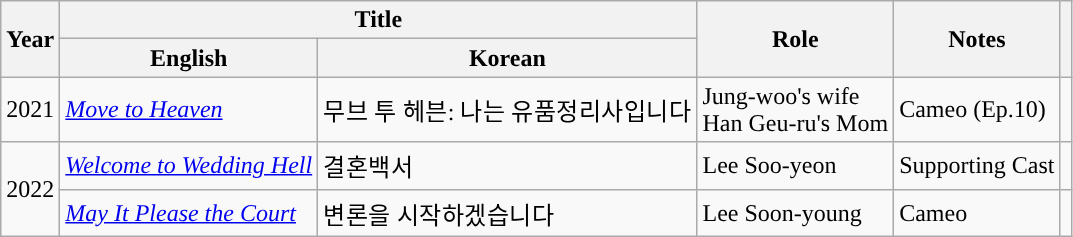<table class="wikitable sortable">
<tr>
<th scope="col" rowspan="2">Year</th>
<th scope="col" colspan="2">Title</th>
<th scope="col" rowspan="2">Role</th>
<th scope="col" rowspan="2" class="unsortable">Notes</th>
<th scope="col" rowspan="2" class="unsortable"></th>
</tr>
<tr>
<th>English</th>
<th>Korean</th>
</tr>
<tr>
<td scope="row">2021</td>
<td><em><a href='#'>Move to Heaven</a></em></td>
<td>무브 투 헤븐: 나는 유품정리사입니다</td>
<td>Jung-woo's wife<br>Han Geu-ru's Mom</td>
<td>Cameo (Ep.10)<br></td>
<td></td>
</tr>
<tr>
<td rowspan="2" scope="row">2022</td>
<td><em><a href='#'>Welcome to Wedding Hell</a></em></td>
<td>결혼백서</td>
<td>Lee Soo-yeon</td>
<td>Supporting Cast<br></td>
<td></td>
</tr>
<tr>
<td><em><a href='#'>May It Please the Court</a></em></td>
<td>변론을 시작하겠습니다</td>
<td>Lee Soon-young</td>
<td>Cameo<br></td>
<td></td>
</tr>
</table>
